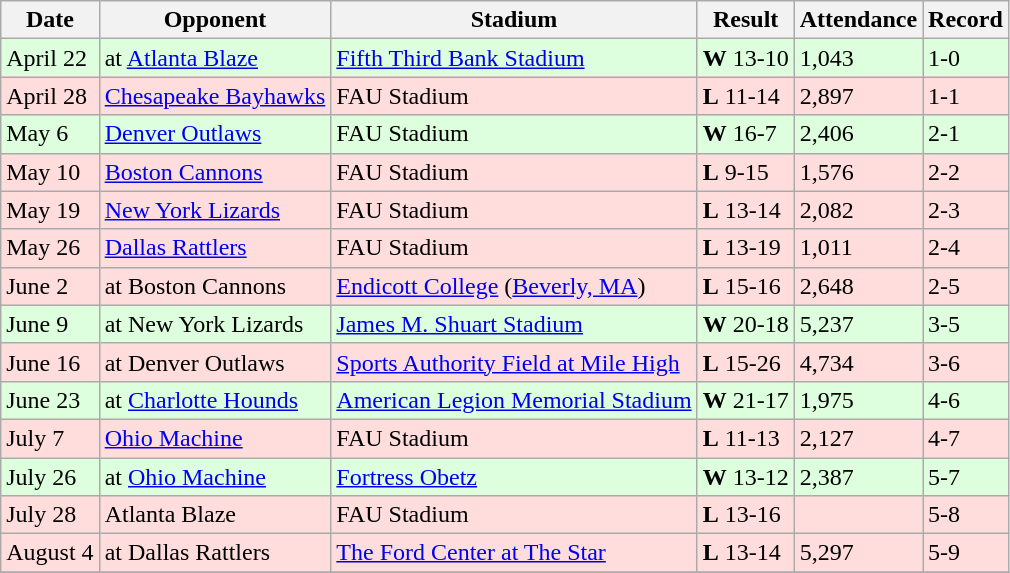<table class="wikitable">
<tr>
<th>Date</th>
<th>Opponent</th>
<th>Stadium</th>
<th>Result</th>
<th>Attendance</th>
<th>Record</th>
</tr>
<tr bgcolor="DDFFDD">
<td>April 22</td>
<td>at <a href='#'>Atlanta Blaze</a></td>
<td><a href='#'>Fifth Third Bank Stadium</a></td>
<td><strong>W</strong> 13-10</td>
<td>1,043</td>
<td>1-0</td>
</tr>
<tr bgcolor="FFDDDD">
<td>April 28</td>
<td><a href='#'>Chesapeake Bayhawks</a></td>
<td>FAU Stadium</td>
<td><strong>L</strong> 11-14</td>
<td>2,897</td>
<td>1-1</td>
</tr>
<tr bgcolor="DDFFDD">
<td>May 6</td>
<td><a href='#'>Denver Outlaws</a></td>
<td>FAU Stadium</td>
<td><strong>W</strong> 16-7</td>
<td>2,406</td>
<td>2-1</td>
</tr>
<tr bgcolor="FFDDDD">
<td>May 10</td>
<td><a href='#'>Boston Cannons</a></td>
<td>FAU Stadium</td>
<td><strong>L</strong> 9-15</td>
<td>1,576</td>
<td>2-2</td>
</tr>
<tr bgcolor="FFDDDD">
<td>May 19</td>
<td><a href='#'>New York Lizards</a></td>
<td>FAU Stadium</td>
<td><strong>L</strong> 13-14</td>
<td>2,082</td>
<td>2-3</td>
</tr>
<tr bgcolor="FFDDDD">
<td>May 26</td>
<td><a href='#'>Dallas Rattlers</a></td>
<td>FAU Stadium</td>
<td><strong>L</strong> 13-19</td>
<td>1,011</td>
<td>2-4</td>
</tr>
<tr bgcolor="FFDDDD">
<td>June 2</td>
<td>at Boston Cannons</td>
<td><a href='#'>Endicott College</a> (<a href='#'>Beverly, MA</a>)</td>
<td><strong>L</strong> 15-16</td>
<td>2,648</td>
<td>2-5</td>
</tr>
<tr bgcolor="DDFFDD">
<td>June 9</td>
<td>at New York Lizards</td>
<td><a href='#'>James M. Shuart Stadium</a></td>
<td><strong>W</strong> 20-18</td>
<td>5,237</td>
<td>3-5</td>
</tr>
<tr bgcolor="FFDDDD">
<td>June 16</td>
<td>at Denver Outlaws</td>
<td><a href='#'>Sports Authority Field at Mile High</a></td>
<td><strong>L</strong> 15-26</td>
<td>4,734</td>
<td>3-6</td>
</tr>
<tr bgcolor="DDFFDD">
<td>June 23</td>
<td>at <a href='#'>Charlotte Hounds</a></td>
<td><a href='#'>American Legion Memorial Stadium</a></td>
<td><strong>W</strong> 21-17</td>
<td>1,975</td>
<td>4-6</td>
</tr>
<tr bgcolor="FFDDDD">
<td>July 7</td>
<td><a href='#'>Ohio Machine</a></td>
<td>FAU Stadium</td>
<td><strong>L</strong> 11-13</td>
<td>2,127</td>
<td>4-7</td>
</tr>
<tr bgcolor="DDFFDD">
<td>July 26</td>
<td>at <a href='#'>Ohio Machine</a></td>
<td><a href='#'>Fortress Obetz</a></td>
<td><strong>W</strong> 13-12</td>
<td>2,387</td>
<td>5-7</td>
</tr>
<tr bgcolor="FFDDDD">
<td>July 28</td>
<td>Atlanta Blaze</td>
<td>FAU Stadium</td>
<td><strong>L</strong> 13-16</td>
<td></td>
<td>5-8</td>
</tr>
<tr bgcolor="FFDDDD">
<td>August 4</td>
<td>at Dallas Rattlers</td>
<td><a href='#'>The Ford Center at The Star</a></td>
<td><strong>L</strong> 13-14</td>
<td>5,297</td>
<td>5-9</td>
</tr>
<tr>
</tr>
</table>
